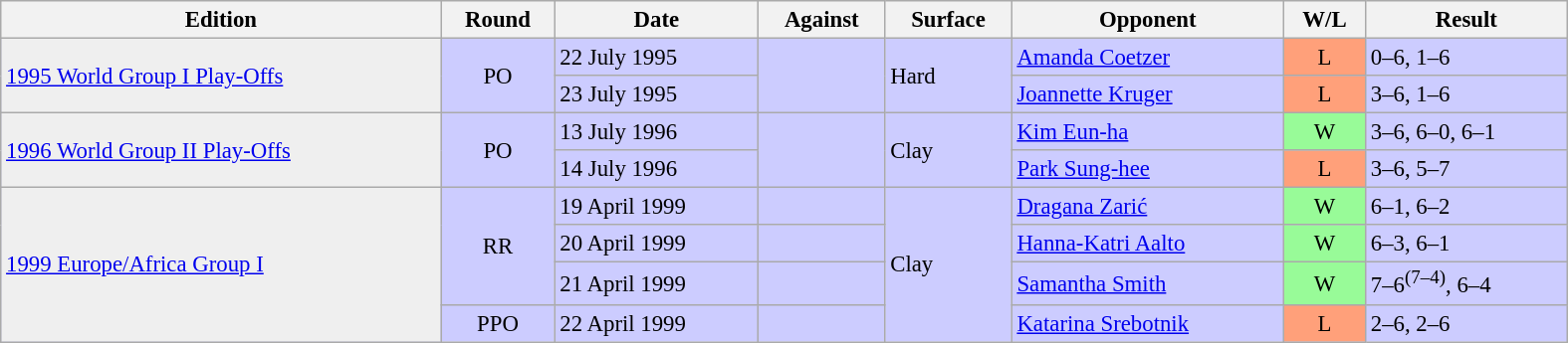<table class="wikitable" style="font-size:95%;" width="1050">
<tr>
<th>Edition</th>
<th>Round</th>
<th>Date</th>
<th>Against</th>
<th>Surface</th>
<th>Opponent</th>
<th>W/L</th>
<th>Result</th>
</tr>
<tr bgcolor="#CCCCFF">
<td bgcolor=#efefef rowspan=2><a href='#'>1995 World Group I Play-Offs</a></td>
<td align=center rowspan=2>PO</td>
<td>22 July 1995</td>
<td rowspan=2></td>
<td rowspan=2>Hard</td>
<td> <a href='#'>Amanda Coetzer</a></td>
<td bgcolor=#FFA07A align=center>L</td>
<td>0–6, 1–6</td>
</tr>
<tr bgcolor="#CCCCFF">
<td>23 July 1995</td>
<td> <a href='#'>Joannette Kruger</a></td>
<td bgcolor=#FFA07A align=center>L</td>
<td>3–6, 1–6</td>
</tr>
<tr bgcolor="#CCCCFF">
<td bgcolor=#efefef rowspan=2><a href='#'>1996 World Group II Play-Offs</a></td>
<td align=center rowspan=2>PO</td>
<td>13 July 1996</td>
<td rowspan=2></td>
<td rowspan=2>Clay</td>
<td> <a href='#'>Kim Eun-ha</a></td>
<td bgcolor=#98FB98 align=center>W</td>
<td>3–6, 6–0, 6–1</td>
</tr>
<tr bgcolor="#CCCCFF">
<td>14 July 1996</td>
<td> <a href='#'>Park Sung-hee</a></td>
<td bgcolor=#FFA07A align=center>L</td>
<td>3–6, 5–7</td>
</tr>
<tr bgcolor="#CCCCFF">
<td bgcolor=#efefef rowspan=4><a href='#'>1999 Europe/Africa Group I</a></td>
<td align=center rowspan=3>RR</td>
<td>19 April 1999</td>
<td></td>
<td rowspan=4>Clay</td>
<td> <a href='#'>Dragana Zarić</a></td>
<td bgcolor=#98FB98 align=center>W</td>
<td>6–1, 6–2</td>
</tr>
<tr bgcolor="#CCCCFF">
<td>20 April 1999</td>
<td></td>
<td> <a href='#'>Hanna-Katri Aalto</a></td>
<td bgcolor=#98FB98 align=center>W</td>
<td>6–3, 6–1</td>
</tr>
<tr bgcolor="#CCCCFF">
<td>21 April 1999</td>
<td></td>
<td> <a href='#'>Samantha Smith</a></td>
<td bgcolor=#98FB98 align=center>W</td>
<td>7–6<sup>(7–4)</sup>, 6–4</td>
</tr>
<tr bgcolor="#CCCCFF">
<td align=center>PPO</td>
<td>22 April 1999</td>
<td></td>
<td> <a href='#'>Katarina Srebotnik</a></td>
<td bgcolor=#FFA07A align=center>L</td>
<td>2–6, 2–6</td>
</tr>
</table>
